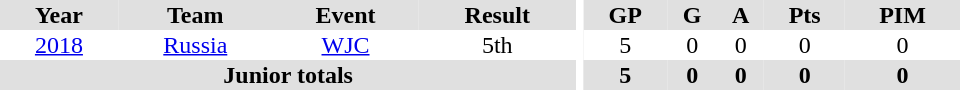<table border="0" cellpadding="1" cellspacing="0" ID="Table3" style="text-align:center; width:40em">
<tr ALIGN="center" bgcolor="#e0e0e0">
<th>Year</th>
<th>Team</th>
<th>Event</th>
<th>Result</th>
<th rowspan="99" bgcolor="#ffffff"></th>
<th>GP</th>
<th>G</th>
<th>A</th>
<th>Pts</th>
<th>PIM</th>
</tr>
<tr>
<td><a href='#'>2018</a></td>
<td><a href='#'>Russia</a></td>
<td><a href='#'>WJC</a></td>
<td>5th</td>
<td>5</td>
<td>0</td>
<td>0</td>
<td>0</td>
<td>0</td>
</tr>
<tr bgcolor="#e0e0e0">
<th colspan="4">Junior totals</th>
<th>5</th>
<th>0</th>
<th>0</th>
<th>0</th>
<th>0</th>
</tr>
</table>
